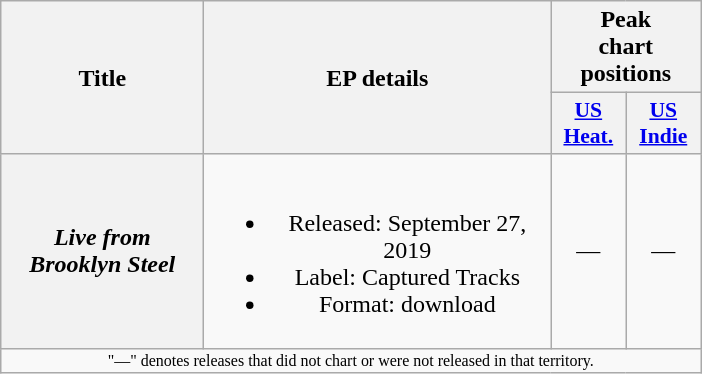<table class="wikitable plainrowheaders" style="text-align:center">
<tr>
<th scope="col" rowspan="2" style="width:8em;">Title</th>
<th scope="col" rowspan="2" style="width:14em;">EP details</th>
<th scope="col" colspan="2">Peak<br>chart<br>positions</th>
</tr>
<tr>
<th scope="col" style="width:3em;font-size:90%;"><a href='#'>US<br>Heat.</a><br></th>
<th scope="col" style="width:3em;font-size:90%;"><a href='#'>US<br>Indie</a><br></th>
</tr>
<tr>
<th scope="row"><em>Live from Brooklyn Steel</em></th>
<td><br><ul><li>Released: September 27, 2019</li><li>Label: Captured Tracks</li><li>Format: download</li></ul></td>
<td>—</td>
<td>—</td>
</tr>
<tr>
<td colspan="13" style="font-size:8pt;">"—" denotes releases that did not chart or were not released in that territory.</td>
</tr>
</table>
